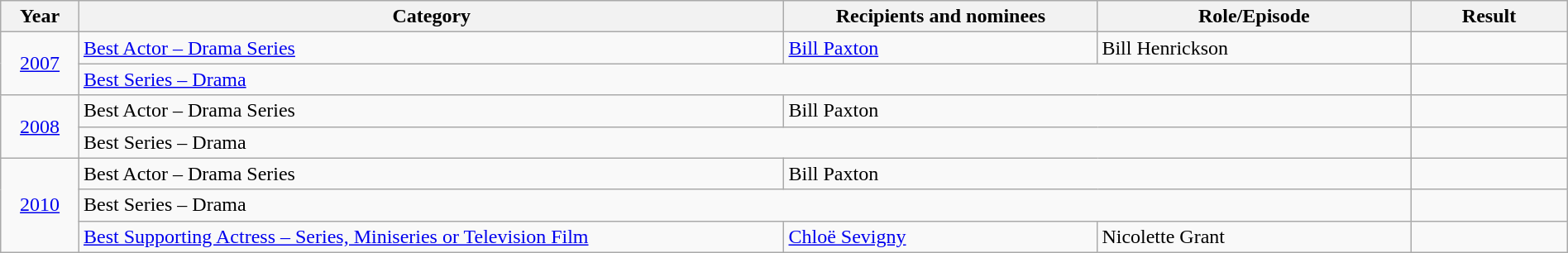<table class="wikitable" width="100%" cellpadding="5">
<tr>
<th width="5%">Year</th>
<th width="45%">Category</th>
<th width="20%">Recipients and nominees</th>
<th width="20%">Role/Episode</th>
<th width="10%">Result</th>
</tr>
<tr>
<td rowspan=2 style="text-align:center;"><a href='#'>2007</a></td>
<td><a href='#'>Best Actor – Drama Series</a></td>
<td><a href='#'>Bill Paxton</a></td>
<td>Bill Henrickson</td>
<td></td>
</tr>
<tr>
<td colspan=3><a href='#'>Best Series – Drama</a></td>
<td></td>
</tr>
<tr>
<td rowspan=2 style="text-align:center;"><a href='#'>2008</a></td>
<td>Best Actor – Drama Series</td>
<td colspan=2>Bill Paxton</td>
<td></td>
</tr>
<tr>
<td colspan=3>Best Series – Drama</td>
<td></td>
</tr>
<tr>
<td rowspan=3 style="text-align:center;"><a href='#'>2010</a></td>
<td>Best Actor – Drama Series</td>
<td colspan=2>Bill Paxton</td>
<td></td>
</tr>
<tr>
<td colspan=3>Best Series – Drama</td>
<td></td>
</tr>
<tr>
<td><a href='#'>Best Supporting Actress – Series, Miniseries or Television Film</a></td>
<td><a href='#'>Chloë Sevigny</a></td>
<td>Nicolette Grant</td>
<td></td>
</tr>
</table>
